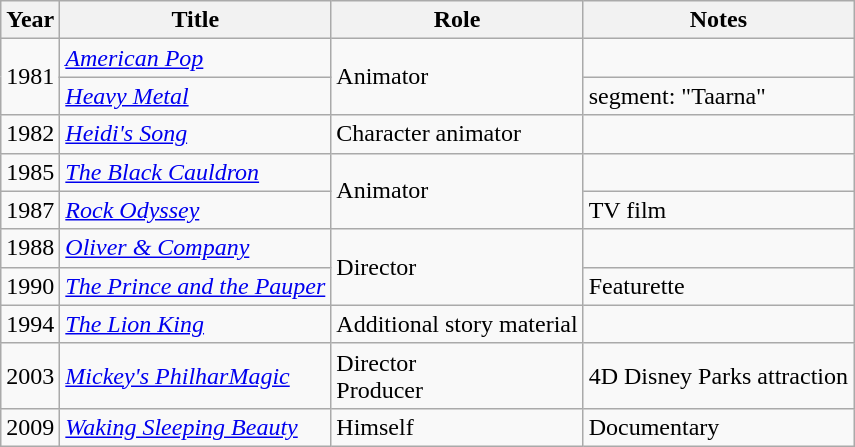<table class="wikitable sortable">
<tr>
<th>Year</th>
<th>Title</th>
<th>Role</th>
<th>Notes</th>
</tr>
<tr>
<td rowspan="2">1981</td>
<td><em><a href='#'>American Pop</a></em></td>
<td rowspan="2">Animator</td>
<td></td>
</tr>
<tr>
<td><em><a href='#'>Heavy Metal</a></em></td>
<td>segment: "Taarna"</td>
</tr>
<tr>
<td>1982</td>
<td><em><a href='#'>Heidi's Song</a></em></td>
<td>Character animator</td>
<td></td>
</tr>
<tr>
<td>1985</td>
<td><em><a href='#'>The Black Cauldron</a></em></td>
<td rowspan="2">Animator</td>
<td></td>
</tr>
<tr>
<td>1987</td>
<td><em><a href='#'>Rock Odyssey</a></em></td>
<td>TV film</td>
</tr>
<tr>
<td>1988</td>
<td><em><a href='#'>Oliver & Company</a></em></td>
<td rowspan="2">Director</td>
<td></td>
</tr>
<tr>
<td>1990</td>
<td><em><a href='#'>The Prince and the Pauper</a></em></td>
<td>Featurette</td>
</tr>
<tr>
<td>1994</td>
<td><em><a href='#'>The Lion King</a></em></td>
<td>Additional story material</td>
<td></td>
</tr>
<tr>
<td>2003</td>
<td><em><a href='#'>Mickey's PhilharMagic</a></em></td>
<td>Director<br>Producer</td>
<td>4D Disney Parks attraction</td>
</tr>
<tr>
<td>2009</td>
<td><em><a href='#'>Waking Sleeping Beauty</a></em></td>
<td>Himself</td>
<td>Documentary</td>
</tr>
</table>
